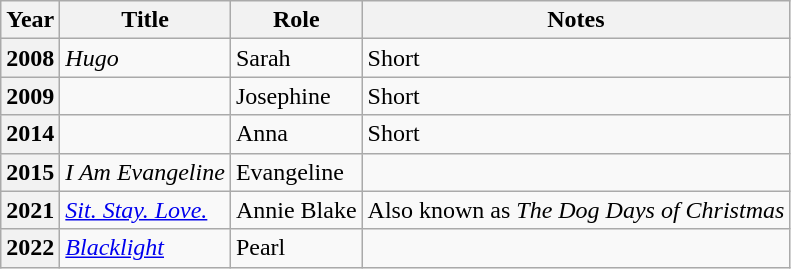<table class="wikitable plainrowheaders sortable">
<tr>
<th scope="col">Year</th>
<th scope="col">Title</th>
<th scope="col">Role</th>
<th scope="col" class="unsortable">Notes</th>
</tr>
<tr>
<th scope="row">2008</th>
<td><em>Hugo</em></td>
<td>Sarah</td>
<td>Short</td>
</tr>
<tr>
<th scope="row">2009</th>
<td><em></em></td>
<td>Josephine</td>
<td>Short</td>
</tr>
<tr>
<th scope="row">2014</th>
<td><em></em></td>
<td>Anna</td>
<td>Short</td>
</tr>
<tr>
<th scope="row">2015</th>
<td><em>I Am Evangeline</em></td>
<td>Evangeline</td>
<td></td>
</tr>
<tr>
<th scope="row">2021</th>
<td><em><a href='#'>Sit. Stay. Love.</a></em></td>
<td>Annie Blake</td>
<td>Also known as <em>The Dog Days of Christmas</em></td>
</tr>
<tr>
<th scope="row">2022</th>
<td><em><a href='#'>Blacklight</a></em></td>
<td>Pearl</td>
<td></td>
</tr>
</table>
